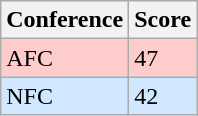<table class="wikitable">
<tr>
<th>Conference</th>
<th>Score</th>
</tr>
<tr>
<td style="background:#FFCCCC">AFC</td>
<td style="background:#FFCCCC">47</td>
</tr>
<tr>
<td style="background:#D0E7FF">NFC</td>
<td style="background:#D0E7FF">42</td>
</tr>
</table>
